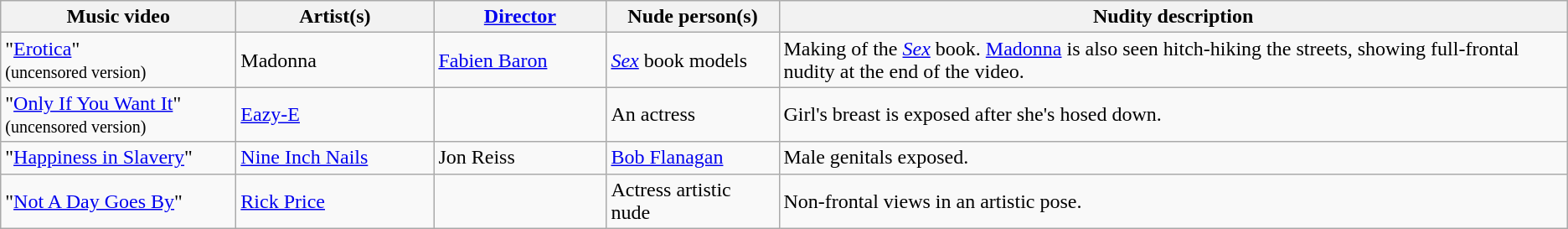<table class="wikitable">
<tr ">
<th style="width:180px;">Music video</th>
<th style="width:150px;">Artist(s)</th>
<th style="width:130px;"><a href='#'>Director</a></th>
<th style="width:130px;">Nude person(s)</th>
<th style=white-space:nowrap>Nudity description</th>
</tr>
<tr>
<td>"<a href='#'>Erotica</a>" <br><small>(uncensored version)</small></td>
<td>Madonna</td>
<td><a href='#'>Fabien Baron</a></td>
<td><em><a href='#'>Sex</a></em> book models</td>
<td>Making of the <em><a href='#'>Sex</a></em> book. <a href='#'>Madonna</a> is also seen hitch-hiking the streets, showing full-frontal nudity at the end of the video.</td>
</tr>
<tr>
<td>"<a href='#'>Only If You Want It</a>" <br><small>(uncensored version)</small></td>
<td><a href='#'>Eazy-E</a></td>
<td></td>
<td>An actress</td>
<td>Girl's breast is exposed after she's hosed down.</td>
</tr>
<tr>
<td>"<a href='#'>Happiness in Slavery</a>"</td>
<td><a href='#'>Nine Inch Nails</a></td>
<td>Jon Reiss</td>
<td><a href='#'>Bob Flanagan</a></td>
<td>Male genitals exposed.</td>
</tr>
<tr>
<td>"<a href='#'>Not A Day Goes By</a>"</td>
<td><a href='#'>Rick Price</a></td>
<td></td>
<td>Actress artistic nude</td>
<td>Non-frontal views in an artistic pose.</td>
</tr>
</table>
